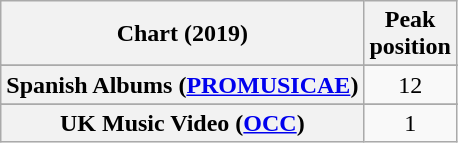<table class="wikitable sortable plainrowheaders" style="text-align:center">
<tr>
<th scope="col">Chart (2019)</th>
<th scope="col">Peak<br>position</th>
</tr>
<tr>
</tr>
<tr>
</tr>
<tr>
</tr>
<tr>
</tr>
<tr>
<th scope="row">Spanish Albums (<a href='#'>PROMUSICAE</a>)</th>
<td>12</td>
</tr>
<tr>
</tr>
<tr>
<th scope="row">UK Music Video (<a href='#'>OCC</a>)</th>
<td>1</td>
</tr>
</table>
